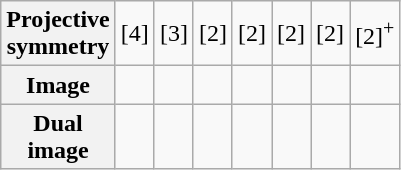<table class=wikitable>
<tr align=center>
<th>Projective<br>symmetry</th>
<td>[4]</td>
<td>[3]</td>
<td>[2]</td>
<td>[2]</td>
<td>[2]</td>
<td>[2]</td>
<td>[2]<sup>+</sup></td>
</tr>
<tr align=center>
<th>Image</th>
<td></td>
<td></td>
<td></td>
<td></td>
<td></td>
<td></td>
<td></td>
</tr>
<tr align=center>
<th>Dual<br>image</th>
<td></td>
<td></td>
<td></td>
<td></td>
<td></td>
<td></td>
<td></td>
</tr>
</table>
